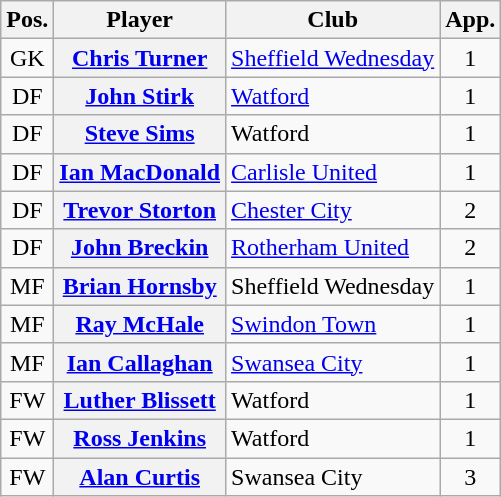<table class="wikitable plainrowheaders" style="text-align: left">
<tr>
<th scope=col>Pos.</th>
<th scope=col>Player</th>
<th scope=col>Club</th>
<th scope=col>App.</th>
</tr>
<tr>
<td style=text-align:center>GK</td>
<th scope=row><a href='#'>Chris Turner</a></th>
<td><a href='#'>Sheffield Wednesday</a></td>
<td style=text-align:center>1</td>
</tr>
<tr>
<td style=text-align:center>DF</td>
<th scope=row><a href='#'>John Stirk</a></th>
<td><a href='#'>Watford</a></td>
<td style=text-align:center>1</td>
</tr>
<tr>
<td style=text-align:center>DF</td>
<th scope=row><a href='#'>Steve Sims</a></th>
<td>Watford</td>
<td style=text-align:center>1</td>
</tr>
<tr>
<td style=text-align:center>DF</td>
<th scope=row><a href='#'>Ian MacDonald</a></th>
<td><a href='#'>Carlisle United</a></td>
<td style=text-align:center>1</td>
</tr>
<tr>
<td style=text-align:center>DF</td>
<th scope=row><a href='#'>Trevor Storton</a></th>
<td><a href='#'>Chester City</a></td>
<td style=text-align:center>2</td>
</tr>
<tr>
<td style=text-align:center>DF</td>
<th scope=row><a href='#'>John Breckin</a></th>
<td><a href='#'>Rotherham United</a></td>
<td style=text-align:center>2</td>
</tr>
<tr>
<td style=text-align:center>MF</td>
<th scope=row><a href='#'>Brian Hornsby</a></th>
<td>Sheffield Wednesday</td>
<td style=text-align:center>1</td>
</tr>
<tr>
<td style=text-align:center>MF</td>
<th scope=row><a href='#'>Ray McHale</a></th>
<td><a href='#'>Swindon Town</a></td>
<td style=text-align:center>1</td>
</tr>
<tr>
<td style=text-align:center>MF</td>
<th scope=row><a href='#'>Ian Callaghan</a></th>
<td><a href='#'>Swansea City</a></td>
<td style=text-align:center>1</td>
</tr>
<tr>
<td style=text-align:center>FW</td>
<th scope=row><a href='#'>Luther Blissett</a></th>
<td>Watford</td>
<td style=text-align:center>1</td>
</tr>
<tr>
<td style=text-align:center>FW</td>
<th scope=row><a href='#'>Ross Jenkins</a></th>
<td>Watford</td>
<td style=text-align:center>1</td>
</tr>
<tr>
<td style=text-align:center>FW</td>
<th scope=row><a href='#'>Alan Curtis</a></th>
<td>Swansea City</td>
<td style=text-align:center>3</td>
</tr>
</table>
